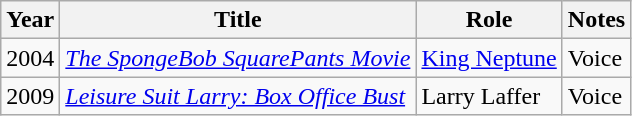<table class="wikitable unsortable">
<tr>
<th>Year</th>
<th>Title</th>
<th>Role</th>
<th>Notes</th>
</tr>
<tr>
<td>2004</td>
<td><em><a href='#'>The SpongeBob SquarePants Movie</a></em></td>
<td><a href='#'>King Neptune</a></td>
<td>Voice</td>
</tr>
<tr>
<td>2009</td>
<td><em><a href='#'>Leisure Suit Larry: Box Office Bust</a></em></td>
<td>Larry Laffer</td>
<td>Voice</td>
</tr>
</table>
